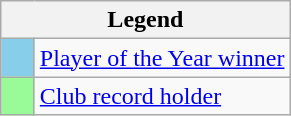<table class="wikitable">
<tr>
<th colspan="2">Legend</th>
</tr>
<tr>
<td style="width:15px; background:skyBlue;"></td>
<td><a href='#'>Player of the Year winner</a></td>
</tr>
<tr>
<td style="width:15px; background:#98fb98;"></td>
<td><a href='#'>Club record holder</a></td>
</tr>
</table>
